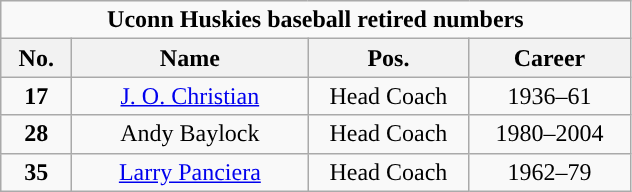<table class="wikitable sortable" style="text-align:center">
<tr>
<td colspan="4"><strong>Uconn Huskies baseball retired numbers</strong></td>
</tr>
<tr>
<th width=40px>No.</th>
<th width=150px>Name</th>
<th width=100px>Pos.</th>
<th width=100px>Career</th>
</tr>
<tr>
<td><strong>17</strong></td>
<td><a href='#'>J. O. Christian</a></td>
<td>Head Coach</td>
<td>1936–61</td>
</tr>
<tr>
<td><strong>28</strong></td>
<td>Andy Baylock</td>
<td>Head Coach</td>
<td>1980–2004</td>
</tr>
<tr>
<td><strong>35</strong></td>
<td><a href='#'>Larry Panciera</a></td>
<td>Head Coach</td>
<td>1962–79</td>
</tr>
</table>
